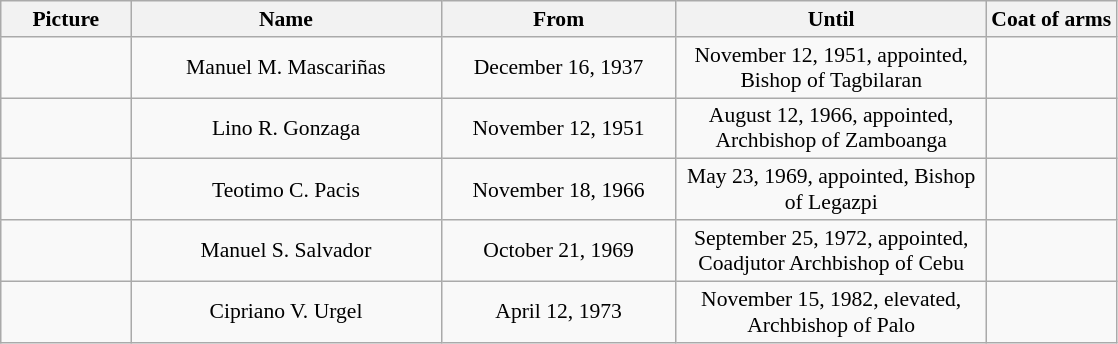<table class="wikitable" style="font-size:90%; text-align:center;">
<tr>
<th width=80px>Picture</th>
<th width=200px>Name</th>
<th width=150px>From</th>
<th width=200px>Until</th>
<th>Coat of arms</th>
</tr>
<tr>
<td></td>
<td>Manuel M. Mascariñas</td>
<td>December 16, 1937</td>
<td>November 12, 1951, appointed, Bishop of Tagbilaran</td>
<td></td>
</tr>
<tr>
<td></td>
<td>Lino R. Gonzaga</td>
<td>November 12, 1951</td>
<td>August 12, 1966, appointed, Archbishop of Zamboanga</td>
<td></td>
</tr>
<tr>
<td></td>
<td>Teotimo C. Pacis</td>
<td>November 18, 1966</td>
<td>May 23, 1969, appointed, Bishop of Legazpi</td>
<td></td>
</tr>
<tr>
<td></td>
<td>Manuel S. Salvador</td>
<td>October 21, 1969</td>
<td>September 25, 1972, appointed, Coadjutor Archbishop of Cebu</td>
<td></td>
</tr>
<tr>
<td></td>
<td>Cipriano V. Urgel</td>
<td>April 12, 1973</td>
<td>November 15, 1982, elevated, Archbishop of Palo</td>
<td></td>
</tr>
</table>
